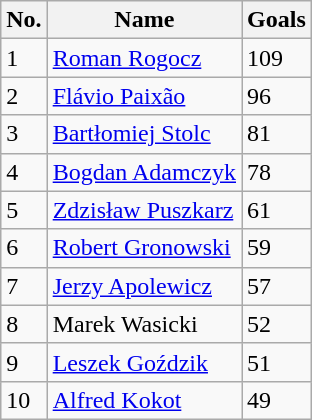<table class="wikitable" style="display: inline-table;">
<tr>
<th>No.</th>
<th>Name</th>
<th>Goals</th>
</tr>
<tr>
<td>1</td>
<td><a href='#'>Roman Rogocz</a></td>
<td>109</td>
</tr>
<tr>
<td>2</td>
<td><a href='#'>Flávio Paixão</a></td>
<td>96</td>
</tr>
<tr>
<td>3</td>
<td><a href='#'>Bartłomiej Stolc</a></td>
<td>81</td>
</tr>
<tr>
<td>4</td>
<td><a href='#'>Bogdan Adamczyk</a></td>
<td>78</td>
</tr>
<tr>
<td>5</td>
<td><a href='#'>Zdzisław Puszkarz</a></td>
<td>61</td>
</tr>
<tr>
<td>6</td>
<td><a href='#'>Robert Gronowski</a></td>
<td>59</td>
</tr>
<tr>
<td>7</td>
<td><a href='#'>Jerzy Apolewicz</a></td>
<td>57</td>
</tr>
<tr>
<td>8</td>
<td>Marek Wasicki</td>
<td>52</td>
</tr>
<tr>
<td>9</td>
<td><a href='#'>Leszek Goździk</a></td>
<td>51</td>
</tr>
<tr>
<td>10</td>
<td><a href='#'>Alfred Kokot</a></td>
<td>49</td>
</tr>
</table>
